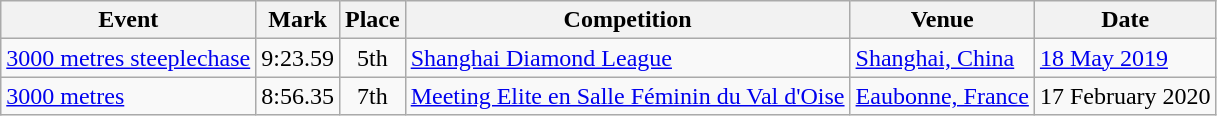<table class="wikitable">
<tr>
<th>Event</th>
<th>Mark</th>
<th>Place</th>
<th>Competition</th>
<th>Venue</th>
<th>Date</th>
</tr>
<tr>
<td><a href='#'>3000 metres steeplechase</a></td>
<td>9:23.59</td>
<td align=center>5th</td>
<td><a href='#'>Shanghai Diamond League</a></td>
<td><a href='#'>Shanghai, China</a></td>
<td><a href='#'>18 May 2019</a></td>
</tr>
<tr>
<td><a href='#'>3000 metres</a></td>
<td>8:56.35 </td>
<td align=center>7th</td>
<td><a href='#'>Meeting Elite en Salle Féminin du Val d'Oise</a></td>
<td><a href='#'>Eaubonne, France</a></td>
<td>17 February 2020</td>
</tr>
</table>
